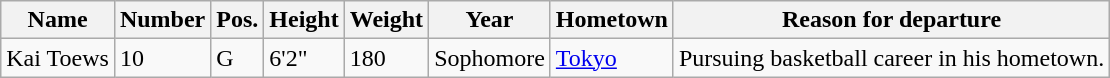<table class="wikitable sortable" border="1">
<tr>
<th>Name</th>
<th>Number</th>
<th>Pos.</th>
<th>Height</th>
<th>Weight</th>
<th>Year</th>
<th>Hometown</th>
<th class="unsortable">Reason for departure</th>
</tr>
<tr>
<td>Kai Toews</td>
<td>10</td>
<td>G</td>
<td>6'2"</td>
<td>180</td>
<td>Sophomore</td>
<td><a href='#'>Tokyo</a></td>
<td>Pursuing basketball career in his hometown.</td>
</tr>
</table>
